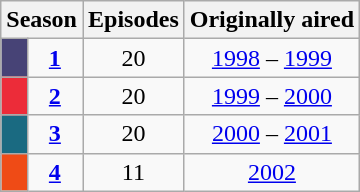<table class="wikitable">
<tr>
<th colspan="2">Season</th>
<th>Episodes</th>
<th>Originally aired</th>
</tr>
<tr>
<td bgcolor="#474376" height="10px"></td>
<td align="center"><strong><a href='#'>1</a></strong></td>
<td align="center">20</td>
<td align="center"><a href='#'>1998</a> – <a href='#'>1999</a></td>
</tr>
<tr>
<td bgcolor="#ec2c39" height="10px"></td>
<td align="center"><strong><a href='#'>2</a></strong></td>
<td align="center">20</td>
<td align="center"><a href='#'>1999</a> – <a href='#'>2000</a></td>
</tr>
<tr>
<td bgcolor="#1a6a81" height="10px"></td>
<td align="center"><strong><a href='#'>3</a></strong></td>
<td align="center">20</td>
<td align="center"><a href='#'>2000</a> – <a href='#'>2001</a></td>
</tr>
<tr>
<td bgcolor="#ef4b16" height="10px"></td>
<td align="center"><strong><a href='#'>4</a></strong></td>
<td align="center">11</td>
<td align="center"><a href='#'>2002</a></td>
</tr>
</table>
